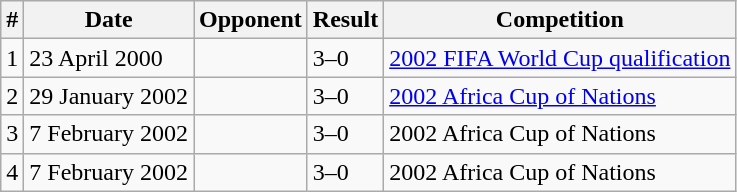<table class="wikitable">
<tr>
<th>#</th>
<th>Date</th>
<th>Opponent</th>
<th>Result</th>
<th>Competition</th>
</tr>
<tr>
<td>1</td>
<td>23 April 2000</td>
<td></td>
<td>3–0</td>
<td><a href='#'>2002 FIFA World Cup qualification</a></td>
</tr>
<tr>
<td>2</td>
<td>29 January 2002</td>
<td></td>
<td>3–0</td>
<td><a href='#'>2002 Africa Cup of Nations</a></td>
</tr>
<tr>
<td>3</td>
<td>7 February 2002</td>
<td></td>
<td>3–0</td>
<td>2002 Africa Cup of Nations</td>
</tr>
<tr>
<td>4</td>
<td>7 February 2002</td>
<td></td>
<td>3–0</td>
<td>2002 Africa Cup of Nations</td>
</tr>
</table>
